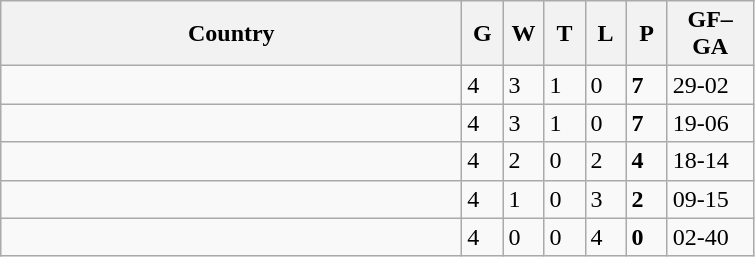<table class="wikitable sortable">
<tr>
<th bgcolor="#efefef" width="300">Country</th>
<th bgcolor="#efefef" width="20">G</th>
<th bgcolor="#efefef" width="20">W</th>
<th bgcolor="#efefef" width="20">T</th>
<th bgcolor="#efefef" width="20">L</th>
<th bgcolor="#efefef" width="20">P</th>
<th bgcolor="#efefef" width="50">GF–GA</th>
</tr>
<tr>
<td></td>
<td>4</td>
<td>3</td>
<td>1</td>
<td>0</td>
<td><strong>7</strong></td>
<td>29-02</td>
</tr>
<tr>
<td></td>
<td>4</td>
<td>3</td>
<td>1</td>
<td>0</td>
<td><strong>7</strong></td>
<td>19-06</td>
</tr>
<tr>
<td></td>
<td>4</td>
<td>2</td>
<td>0</td>
<td>2</td>
<td><strong>4</strong></td>
<td>18-14</td>
</tr>
<tr>
<td></td>
<td>4</td>
<td>1</td>
<td>0</td>
<td>3</td>
<td><strong>2</strong></td>
<td>09-15</td>
</tr>
<tr>
<td></td>
<td>4</td>
<td>0</td>
<td>0</td>
<td>4</td>
<td><strong>0</strong></td>
<td>02-40</td>
</tr>
</table>
